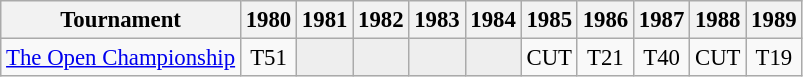<table class="wikitable" style="font-size:95%;text-align:center;">
<tr>
<th>Tournament</th>
<th>1980</th>
<th>1981</th>
<th>1982</th>
<th>1983</th>
<th>1984</th>
<th>1985</th>
<th>1986</th>
<th>1987</th>
<th>1988</th>
<th>1989</th>
</tr>
<tr>
<td align=left><a href='#'>The Open Championship</a></td>
<td>T51</td>
<td style="background:#eeeeee;"></td>
<td style="background:#eeeeee;"></td>
<td style="background:#eeeeee;"></td>
<td style="background:#eeeeee;"></td>
<td>CUT</td>
<td>T21</td>
<td>T40</td>
<td>CUT</td>
<td>T19</td>
</tr>
</table>
